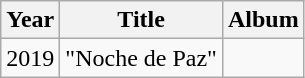<table class="wikitable">
<tr>
<th>Year</th>
<th>Title</th>
<th>Album</th>
</tr>
<tr>
<td>2019</td>
<td>"Noche de Paz"</td>
<td></td>
</tr>
</table>
